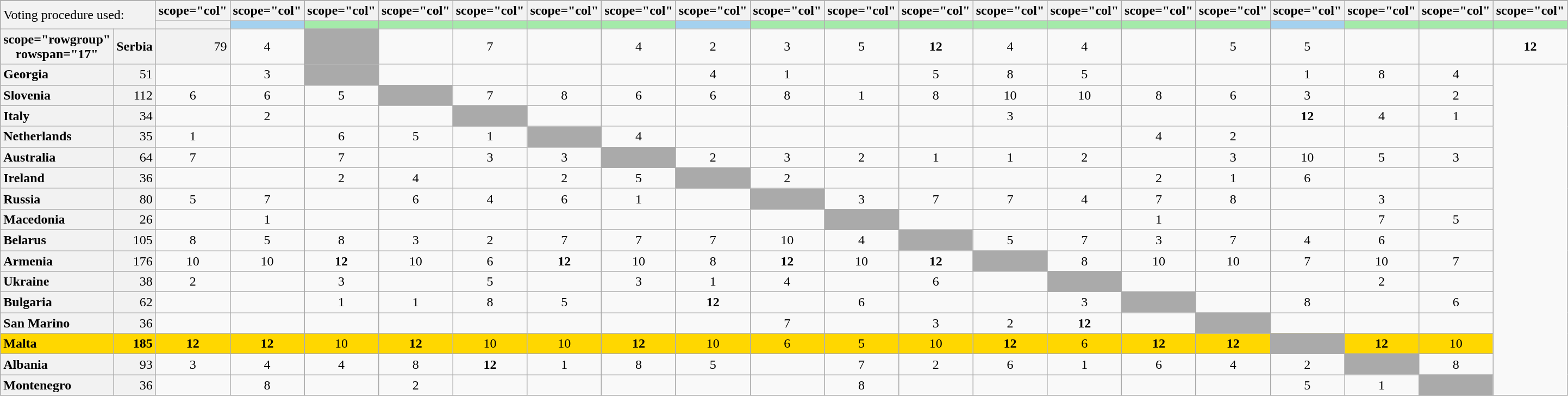<table class="wikitable plainrowheaders" style="text-align:center;">
<tr>
</tr>
<tr>
<td colspan="2" rowspan="2" style="text-align:left; background:#F2F2F2">Voting procedure used:<br></td>
<th>scope="col" </th>
<th>scope="col" </th>
<th>scope="col" </th>
<th>scope="col" </th>
<th>scope="col" </th>
<th>scope="col" </th>
<th>scope="col" </th>
<th>scope="col" </th>
<th>scope="col" </th>
<th>scope="col" </th>
<th>scope="col" </th>
<th>scope="col" </th>
<th>scope="col" </th>
<th>scope="col" </th>
<th>scope="col" </th>
<th>scope="col" </th>
<th>scope="col" </th>
<th>scope="col" </th>
<th>scope="col" </th>
</tr>
<tr>
<th style="height:2px; border-top:1px solid transparent;"></th>
<th style="background:#A4D1EF;"></th>
<th style="background:#A4EAA9;"></th>
<th style="background:#A4EAA9;"></th>
<th style="background:#A4EAA9;"></th>
<th style="background:#A4EAA9;"></th>
<th style="background:#A4EAA9;"></th>
<th style="background:#A4D1EF;"></th>
<th style="background:#A4EAA9;"></th>
<th style="background:#A4EAA9;"></th>
<th style="background:#A4EAA9;"></th>
<th style="background:#A4EAA9;"></th>
<th style="background:#A4EAA9;"></th>
<th style="background:#A4EAA9;"></th>
<th style="background:#A4EAA9;"></th>
<th style="background:#A4D1EF;"></th>
<th style="background:#A4EAA9;"></th>
<th style="background:#A4EAA9;"></th>
<th style="background:#A4EAA9;"></th>
</tr>
<tr>
<th>scope="rowgroup" rowspan="17" </th>
<th scope="row" style="text-align:left; background:#f2f2f2;">Serbia</th>
<td style="text-align:right; background:#f2f2f2;">79</td>
<td>4</td>
<td style="text-align:left; background:#aaa;"></td>
<td></td>
<td>7</td>
<td></td>
<td>4</td>
<td>2</td>
<td>3</td>
<td>5</td>
<td><strong>12</strong></td>
<td>4</td>
<td>4</td>
<td></td>
<td>5</td>
<td>5</td>
<td></td>
<td></td>
<td><strong>12</strong></td>
</tr>
<tr>
<th scope="row" style="text-align:left; background:#f2f2f2;">Georgia</th>
<td style="text-align:right; background:#f2f2f2;">51</td>
<td></td>
<td>3</td>
<td style="text-align:left; background:#aaa;"></td>
<td></td>
<td></td>
<td></td>
<td></td>
<td>4</td>
<td>1</td>
<td></td>
<td>5</td>
<td>8</td>
<td>5</td>
<td></td>
<td></td>
<td>1</td>
<td>8</td>
<td>4</td>
</tr>
<tr>
<th scope="row" style="text-align:left; background:#f2f2f2;">Slovenia</th>
<td style="text-align:right; background:#f2f2f2;">112</td>
<td>6</td>
<td>6</td>
<td>5</td>
<td style="text-align:left; background:#aaa;"></td>
<td>7</td>
<td>8</td>
<td>6</td>
<td>6</td>
<td>8</td>
<td>1</td>
<td>8</td>
<td>10</td>
<td>10</td>
<td>8</td>
<td>6</td>
<td>3</td>
<td></td>
<td>2</td>
</tr>
<tr>
<th scope="row" style="text-align:left; background:#f2f2f2;">Italy</th>
<td style="text-align:right; background:#f2f2f2;">34</td>
<td></td>
<td>2</td>
<td></td>
<td></td>
<td style="text-align:left; background:#aaa;"></td>
<td></td>
<td></td>
<td></td>
<td></td>
<td></td>
<td></td>
<td>3</td>
<td></td>
<td></td>
<td></td>
<td><strong>12</strong></td>
<td>4</td>
<td>1</td>
</tr>
<tr>
<th scope="row" style="text-align:left; background:#f2f2f2;">Netherlands</th>
<td style="text-align:right; background:#f2f2f2;">35</td>
<td>1</td>
<td></td>
<td>6</td>
<td>5</td>
<td>1</td>
<td style="text-align:left; background:#aaa;"></td>
<td>4</td>
<td></td>
<td></td>
<td></td>
<td></td>
<td></td>
<td></td>
<td>4</td>
<td>2</td>
<td></td>
<td></td>
<td></td>
</tr>
<tr>
<th scope="row" style="text-align:left; background:#f2f2f2;">Australia</th>
<td style="text-align:right; background:#f2f2f2;">64</td>
<td>7</td>
<td></td>
<td>7</td>
<td></td>
<td>3</td>
<td>3</td>
<td style="text-align:left; background:#aaa;"></td>
<td>2</td>
<td>3</td>
<td>2</td>
<td>1</td>
<td>1</td>
<td>2</td>
<td></td>
<td>3</td>
<td>10</td>
<td>5</td>
<td>3</td>
</tr>
<tr>
<th scope="row" style="text-align:left; background:#f2f2f2;">Ireland</th>
<td style="text-align:right; background:#f2f2f2;">36</td>
<td></td>
<td></td>
<td>2</td>
<td>4</td>
<td></td>
<td>2</td>
<td>5</td>
<td style="text-align:left; background:#aaa;"></td>
<td>2</td>
<td></td>
<td></td>
<td></td>
<td></td>
<td>2</td>
<td>1</td>
<td>6</td>
<td></td>
<td></td>
</tr>
<tr>
<th scope="row" style="text-align:left; background:#f2f2f2;">Russia</th>
<td style="text-align:right; background:#f2f2f2;">80</td>
<td>5</td>
<td>7</td>
<td></td>
<td>6</td>
<td>4</td>
<td>6</td>
<td>1</td>
<td></td>
<td style="text-align:left; background:#aaa;"></td>
<td>3</td>
<td>7</td>
<td>7</td>
<td>4</td>
<td>7</td>
<td>8</td>
<td></td>
<td>3</td>
<td></td>
</tr>
<tr>
<th scope="row" style="text-align:left; background:#f2f2f2;">Macedonia</th>
<td style="text-align:right; background:#f2f2f2;">26</td>
<td></td>
<td>1</td>
<td></td>
<td></td>
<td></td>
<td></td>
<td></td>
<td></td>
<td></td>
<td style="text-align:left; background:#aaa;"></td>
<td></td>
<td></td>
<td></td>
<td>1</td>
<td></td>
<td></td>
<td>7</td>
<td>5</td>
</tr>
<tr>
<th scope="row" style="text-align:left; background:#f2f2f2;">Belarus</th>
<td style="text-align:right; background:#f2f2f2;">105</td>
<td>8</td>
<td>5</td>
<td>8</td>
<td>3</td>
<td>2</td>
<td>7</td>
<td>7</td>
<td>7</td>
<td>10</td>
<td>4</td>
<td style="text-align:left; background:#aaa;"></td>
<td>5</td>
<td>7</td>
<td>3</td>
<td>7</td>
<td>4</td>
<td>6</td>
<td></td>
</tr>
<tr>
<th scope="row" style="text-align:left; background:#f2f2f2;">Armenia</th>
<td style="text-align:right; background:#f2f2f2;">176</td>
<td>10</td>
<td>10</td>
<td><strong>12</strong></td>
<td>10</td>
<td>6</td>
<td><strong>12</strong></td>
<td>10</td>
<td>8</td>
<td><strong>12</strong></td>
<td>10</td>
<td><strong>12</strong></td>
<td style="text-align:left; background:#aaa;"></td>
<td>8</td>
<td>10</td>
<td>10</td>
<td>7</td>
<td>10</td>
<td>7</td>
</tr>
<tr>
<th scope="row" style="text-align:left; background:#f2f2f2;">Ukraine</th>
<td style="text-align:right; background:#f2f2f2;">38</td>
<td>2</td>
<td></td>
<td>3</td>
<td></td>
<td>5</td>
<td></td>
<td>3</td>
<td>1</td>
<td>4</td>
<td></td>
<td>6</td>
<td></td>
<td style="text-align:left; background:#aaa;"></td>
<td></td>
<td></td>
<td></td>
<td>2</td>
<td></td>
</tr>
<tr>
<th scope="row" style="text-align:left; background:#f2f2f2;">Bulgaria</th>
<td style="text-align:right; background:#f2f2f2;">62</td>
<td></td>
<td></td>
<td>1</td>
<td>1</td>
<td>8</td>
<td>5</td>
<td></td>
<td><strong>12</strong></td>
<td></td>
<td>6</td>
<td></td>
<td></td>
<td>3</td>
<td style="text-align:left; background:#aaa;"></td>
<td></td>
<td>8</td>
<td></td>
<td>6</td>
</tr>
<tr>
<th scope="row" style="text-align:left; background:#f2f2f2;">San Marino</th>
<td style="text-align:right; background:#f2f2f2;">36</td>
<td></td>
<td></td>
<td></td>
<td></td>
<td></td>
<td></td>
<td></td>
<td></td>
<td>7</td>
<td></td>
<td>3</td>
<td>2</td>
<td><strong>12</strong></td>
<td></td>
<td style="text-align:left; background:#aaa;"></td>
<td></td>
<td></td>
<td></td>
</tr>
<tr style="background:gold;">
<th scope="row" style="text-align:left; font-weight:bold; background:gold;">Malta</th>
<td style="text-align:right; font-weight:bold;">185</td>
<td><strong>12</strong></td>
<td><strong>12</strong></td>
<td>10</td>
<td><strong>12</strong></td>
<td>10</td>
<td>10</td>
<td><strong>12</strong></td>
<td>10</td>
<td>6</td>
<td>5</td>
<td>10</td>
<td><strong>12</strong></td>
<td>6</td>
<td><strong>12</strong></td>
<td><strong>12</strong></td>
<td style="text-align:left; background:#aaa;"></td>
<td><strong>12</strong></td>
<td>10</td>
</tr>
<tr>
<th scope="row" style="text-align:left; background:#f2f2f2;">Albania</th>
<td style="text-align:right; background:#f2f2f2;">93</td>
<td>3</td>
<td>4</td>
<td>4</td>
<td>8</td>
<td><strong>12</strong></td>
<td>1</td>
<td>8</td>
<td>5</td>
<td></td>
<td>7</td>
<td>2</td>
<td>6</td>
<td>1</td>
<td>6</td>
<td>4</td>
<td>2</td>
<td style="text-align:left; background:#aaa;"></td>
<td>8</td>
</tr>
<tr>
<th scope="row" style="text-align:left; background:#f2f2f2;">Montenegro</th>
<td style="text-align:right; background:#f2f2f2;">36</td>
<td></td>
<td>8</td>
<td></td>
<td>2</td>
<td></td>
<td></td>
<td></td>
<td></td>
<td></td>
<td>8</td>
<td></td>
<td></td>
<td></td>
<td></td>
<td></td>
<td>5</td>
<td>1</td>
<td style="text-align:left; background:#aaa;"></td>
</tr>
</table>
